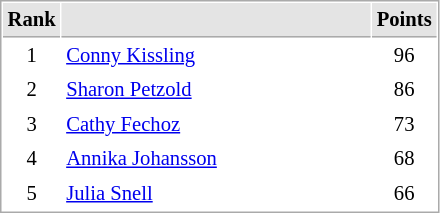<table cellspacing="1" cellpadding="3" style="border:1px solid #AAAAAA;font-size:86%">
<tr bgcolor="#E4E4E4">
<th style="border-bottom:1px solid #AAAAAA" width=10>Rank</th>
<th style="border-bottom:1px solid #AAAAAA" width=200></th>
<th style="border-bottom:1px solid #AAAAAA" width=20>Points</th>
</tr>
<tr>
<td align="center">1</td>
<td> <a href='#'>Conny Kissling</a></td>
<td align=center>96</td>
</tr>
<tr>
<td align="center">2</td>
<td> <a href='#'>Sharon Petzold</a></td>
<td align=center>86</td>
</tr>
<tr>
<td align="center">3</td>
<td> <a href='#'>Cathy Fechoz</a></td>
<td align=center>73</td>
</tr>
<tr>
<td align="center">4</td>
<td> <a href='#'>Annika Johansson</a></td>
<td align=center>68</td>
</tr>
<tr>
<td align="center">5</td>
<td> <a href='#'>Julia Snell</a></td>
<td align=center>66</td>
</tr>
</table>
